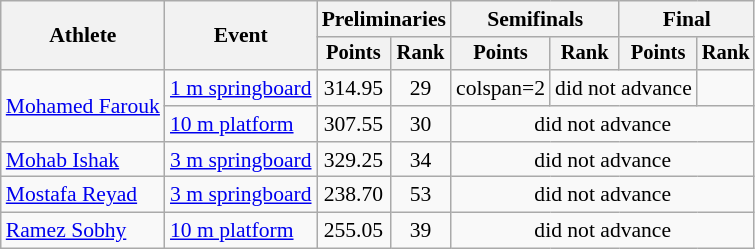<table class="wikitable" style="font-size:90%">
<tr>
<th rowspan="2">Athlete</th>
<th rowspan="2">Event</th>
<th colspan="2">Preliminaries</th>
<th colspan="2">Semifinals</th>
<th colspan="2">Final</th>
</tr>
<tr style="font-size:95%">
<th>Points</th>
<th>Rank</th>
<th>Points</th>
<th>Rank</th>
<th>Points</th>
<th>Rank</th>
</tr>
<tr align="center">
<td align="left" rowspan=2><a href='#'>Mohamed Farouk</a></td>
<td align="left"><a href='#'>1 m springboard</a></td>
<td>314.95</td>
<td>29</td>
<td>colspan=2 </td>
<td colspan=2>did not advance</td>
</tr>
<tr align="center">
<td align="left"><a href='#'>10 m platform</a></td>
<td>307.55</td>
<td>30</td>
<td colspan="4">did not advance</td>
</tr>
<tr align="center">
<td align="left"><a href='#'>Mohab Ishak</a></td>
<td align="left"><a href='#'>3 m springboard</a></td>
<td>329.25</td>
<td>34</td>
<td colspan=4>did not advance</td>
</tr>
<tr align="center">
<td align="left"><a href='#'>Mostafa Reyad</a></td>
<td align="left"><a href='#'>3 m springboard</a></td>
<td>238.70</td>
<td>53</td>
<td colspan=4>did not advance</td>
</tr>
<tr align="center">
<td align="left"><a href='#'>Ramez Sobhy</a></td>
<td align="left"><a href='#'>10 m platform</a></td>
<td>255.05</td>
<td>39</td>
<td colspan="4">did not advance</td>
</tr>
</table>
